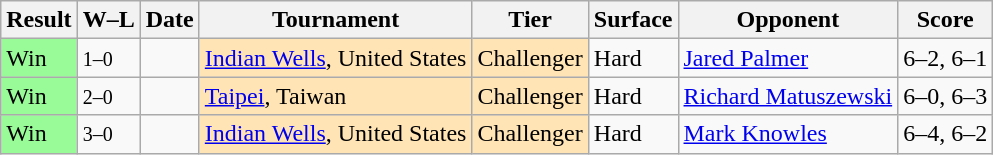<table class="sortable wikitable">
<tr>
<th>Result</th>
<th class="unsortable">W–L</th>
<th>Date</th>
<th>Tournament</th>
<th>Tier</th>
<th>Surface</th>
<th>Opponent</th>
<th class="unsortable">Score</th>
</tr>
<tr>
<td style="background:#98fb98;">Win</td>
<td><small>1–0</small></td>
<td></td>
<td style="background:moccasin;"><a href='#'>Indian Wells</a>, United States</td>
<td style="background:moccasin;">Challenger</td>
<td>Hard</td>
<td> <a href='#'>Jared Palmer</a></td>
<td>6–2, 6–1</td>
</tr>
<tr>
<td style="background:#98fb98;">Win</td>
<td><small>2–0</small></td>
<td></td>
<td style="background:moccasin;"><a href='#'>Taipei</a>, Taiwan</td>
<td style="background:moccasin;">Challenger</td>
<td>Hard</td>
<td> <a href='#'>Richard Matuszewski</a></td>
<td>6–0, 6–3</td>
</tr>
<tr>
<td style="background:#98fb98;">Win</td>
<td><small>3–0</small></td>
<td></td>
<td style="background:moccasin;"><a href='#'>Indian Wells</a>, United States</td>
<td style="background:moccasin;">Challenger</td>
<td>Hard</td>
<td> <a href='#'>Mark Knowles</a></td>
<td>6–4, 6–2</td>
</tr>
</table>
